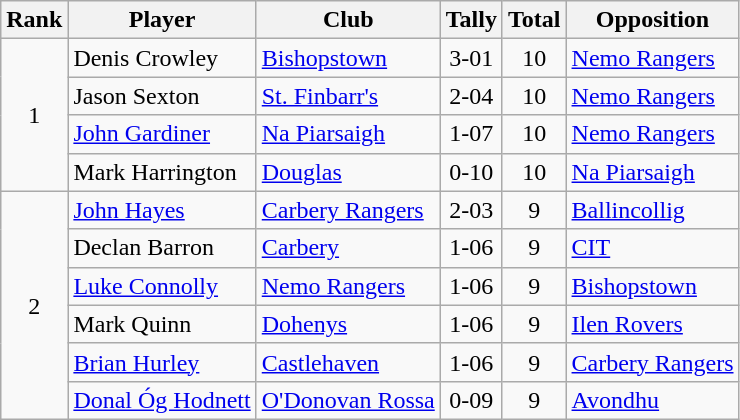<table class="wikitable">
<tr>
<th>Rank</th>
<th>Player</th>
<th>Club</th>
<th>Tally</th>
<th>Total</th>
<th>Opposition</th>
</tr>
<tr>
<td rowspan="4" style="text-align:center;">1</td>
<td>Denis Crowley</td>
<td><a href='#'>Bishopstown</a></td>
<td align=center>3-01</td>
<td align=center>10</td>
<td><a href='#'>Nemo Rangers</a></td>
</tr>
<tr>
<td>Jason Sexton</td>
<td><a href='#'>St. Finbarr's</a></td>
<td align=center>2-04</td>
<td align=center>10</td>
<td><a href='#'>Nemo Rangers</a></td>
</tr>
<tr>
<td><a href='#'>John Gardiner</a></td>
<td><a href='#'>Na Piarsaigh</a></td>
<td align=center>1-07</td>
<td align=center>10</td>
<td><a href='#'>Nemo Rangers</a></td>
</tr>
<tr>
<td>Mark Harrington</td>
<td><a href='#'>Douglas</a></td>
<td align=center>0-10</td>
<td align=center>10</td>
<td><a href='#'>Na Piarsaigh</a></td>
</tr>
<tr>
<td rowspan="6" style="text-align:center;">2</td>
<td><a href='#'>John Hayes</a></td>
<td><a href='#'>Carbery Rangers</a></td>
<td align=center>2-03</td>
<td align=center>9</td>
<td><a href='#'>Ballincollig</a></td>
</tr>
<tr>
<td>Declan Barron</td>
<td><a href='#'>Carbery</a></td>
<td align=center>1-06</td>
<td align=center>9</td>
<td><a href='#'>CIT</a></td>
</tr>
<tr>
<td><a href='#'>Luke Connolly</a></td>
<td><a href='#'>Nemo Rangers</a></td>
<td align=center>1-06</td>
<td align=center>9</td>
<td><a href='#'>Bishopstown</a></td>
</tr>
<tr>
<td>Mark Quinn</td>
<td><a href='#'>Dohenys</a></td>
<td align=center>1-06</td>
<td align=center>9</td>
<td><a href='#'>Ilen Rovers</a></td>
</tr>
<tr>
<td><a href='#'>Brian Hurley</a></td>
<td><a href='#'>Castlehaven</a></td>
<td align=center>1-06</td>
<td align=center>9</td>
<td><a href='#'>Carbery Rangers</a></td>
</tr>
<tr>
<td><a href='#'>Donal Óg Hodnett</a></td>
<td><a href='#'>O'Donovan Rossa</a></td>
<td align=center>0-09</td>
<td align=center>9</td>
<td><a href='#'>Avondhu</a></td>
</tr>
</table>
